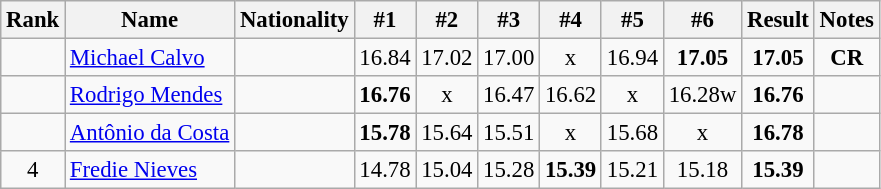<table class="wikitable sortable" style="text-align:center;font-size:95%">
<tr>
<th>Rank</th>
<th>Name</th>
<th>Nationality</th>
<th>#1</th>
<th>#2</th>
<th>#3</th>
<th>#4</th>
<th>#5</th>
<th>#6</th>
<th>Result</th>
<th>Notes</th>
</tr>
<tr>
<td></td>
<td align=left><a href='#'>Michael Calvo</a></td>
<td align=left></td>
<td>16.84</td>
<td>17.02</td>
<td>17.00</td>
<td>x</td>
<td>16.94</td>
<td><strong>17.05</strong></td>
<td><strong>17.05</strong></td>
<td><strong>CR</strong></td>
</tr>
<tr>
<td></td>
<td align=left><a href='#'>Rodrigo Mendes</a></td>
<td align=left></td>
<td><strong>16.76</strong></td>
<td>x</td>
<td>16.47</td>
<td>16.62</td>
<td>x</td>
<td>16.28w</td>
<td><strong>16.76</strong></td>
<td></td>
</tr>
<tr>
<td></td>
<td align=left><a href='#'>Antônio da Costa</a></td>
<td align=left></td>
<td><strong>15.78</strong></td>
<td>15.64</td>
<td>15.51</td>
<td>x</td>
<td>15.68</td>
<td>x</td>
<td><strong>16.78</strong></td>
<td></td>
</tr>
<tr>
<td>4</td>
<td align=left><a href='#'>Fredie Nieves</a></td>
<td align=left></td>
<td>14.78</td>
<td>15.04</td>
<td>15.28</td>
<td><strong>15.39</strong></td>
<td>15.21</td>
<td>15.18</td>
<td><strong>15.39</strong></td>
<td></td>
</tr>
</table>
